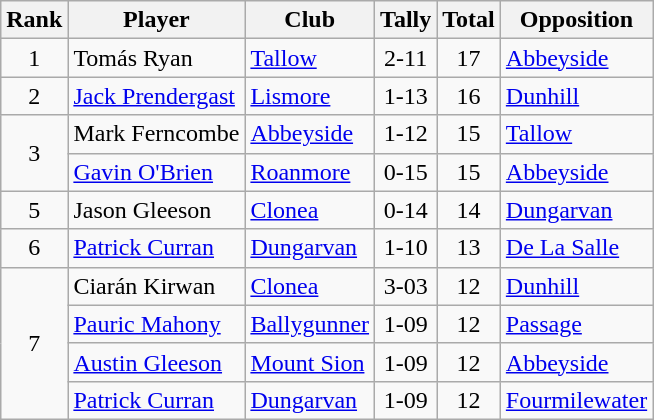<table class="wikitable">
<tr>
<th>Rank</th>
<th>Player</th>
<th>Club</th>
<th>Tally</th>
<th>Total</th>
<th>Opposition</th>
</tr>
<tr>
<td rowspan="1" style="text-align:center;">1</td>
<td>Tomás Ryan</td>
<td><a href='#'>Tallow</a></td>
<td align=center>2-11</td>
<td align=center>17</td>
<td><a href='#'>Abbeyside</a></td>
</tr>
<tr>
<td rowspan="1" style="text-align:center;">2</td>
<td><a href='#'>Jack Prendergast</a></td>
<td><a href='#'>Lismore</a></td>
<td align=center>1-13</td>
<td align=center>16</td>
<td><a href='#'>Dunhill</a></td>
</tr>
<tr>
<td rowspan="2" style="text-align:center;">3</td>
<td>Mark Ferncombe</td>
<td><a href='#'>Abbeyside</a></td>
<td align=center>1-12</td>
<td align=center>15</td>
<td><a href='#'>Tallow</a></td>
</tr>
<tr>
<td><a href='#'>Gavin O'Brien</a></td>
<td><a href='#'>Roanmore</a></td>
<td align=center>0-15</td>
<td align=center>15</td>
<td><a href='#'>Abbeyside</a></td>
</tr>
<tr>
<td rowspan="1" style="text-align:center;">5</td>
<td>Jason Gleeson</td>
<td><a href='#'>Clonea</a></td>
<td align=center>0-14</td>
<td align=center>14</td>
<td><a href='#'>Dungarvan</a></td>
</tr>
<tr>
<td rowspan="1" style="text-align:center;">6</td>
<td><a href='#'>Patrick Curran</a></td>
<td><a href='#'>Dungarvan</a></td>
<td align=center>1-10</td>
<td align=center>13</td>
<td><a href='#'>De La Salle</a></td>
</tr>
<tr>
<td rowspan="4" style="text-align:center;">7</td>
<td>Ciarán Kirwan</td>
<td><a href='#'>Clonea</a></td>
<td align=center>3-03</td>
<td align=center>12</td>
<td><a href='#'>Dunhill</a></td>
</tr>
<tr>
<td><a href='#'>Pauric Mahony</a></td>
<td><a href='#'>Ballygunner</a></td>
<td align=center>1-09</td>
<td align=center>12</td>
<td><a href='#'>Passage</a></td>
</tr>
<tr>
<td><a href='#'>Austin Gleeson</a></td>
<td><a href='#'>Mount Sion</a></td>
<td align=center>1-09</td>
<td align=center>12</td>
<td><a href='#'>Abbeyside</a></td>
</tr>
<tr>
<td><a href='#'>Patrick Curran</a></td>
<td><a href='#'>Dungarvan</a></td>
<td align=center>1-09</td>
<td align=center>12</td>
<td><a href='#'>Fourmilewater</a></td>
</tr>
</table>
